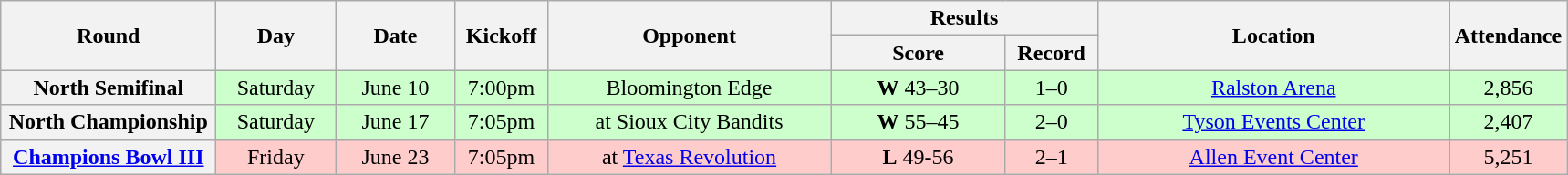<table class="wikitable">
<tr>
<th rowspan="2" width="150">Round</th>
<th rowspan="2" width="80">Day</th>
<th rowspan="2" width="80">Date</th>
<th rowspan="2" width="60">Kickoff</th>
<th rowspan="2" width="200">Opponent</th>
<th colspan="2" width="180">Results</th>
<th rowspan="2" width="250">Location</th>
<th rowspan="2" width=>Attendance</th>
</tr>
<tr>
<th width="120">Score</th>
<th width="60">Record</th>
</tr>
<tr align="center" bgcolor="#CCFFCC">
<th>North Semifinal</th>
<td>Saturday</td>
<td>June 10</td>
<td>7:00pm</td>
<td>Bloomington Edge</td>
<td><strong>W</strong> 43–30</td>
<td>1–0</td>
<td><a href='#'>Ralston Arena</a></td>
<td>2,856</td>
</tr>
<tr align="center" bgcolor="#CCFFCC">
<th>North Championship</th>
<td>Saturday</td>
<td>June 17</td>
<td>7:05pm</td>
<td>at Sioux City Bandits</td>
<td><strong>W</strong> 55–45</td>
<td>2–0</td>
<td><a href='#'>Tyson Events Center</a></td>
<td>2,407</td>
</tr>
<tr align="center" bgcolor="#FFCCCC">
<th><a href='#'>Champions Bowl III</a></th>
<td>Friday</td>
<td>June 23</td>
<td>7:05pm</td>
<td>at <a href='#'>Texas Revolution</a></td>
<td><strong>L</strong> 49-56</td>
<td>2–1</td>
<td><a href='#'>Allen Event Center</a></td>
<td>5,251</td>
</tr>
</table>
